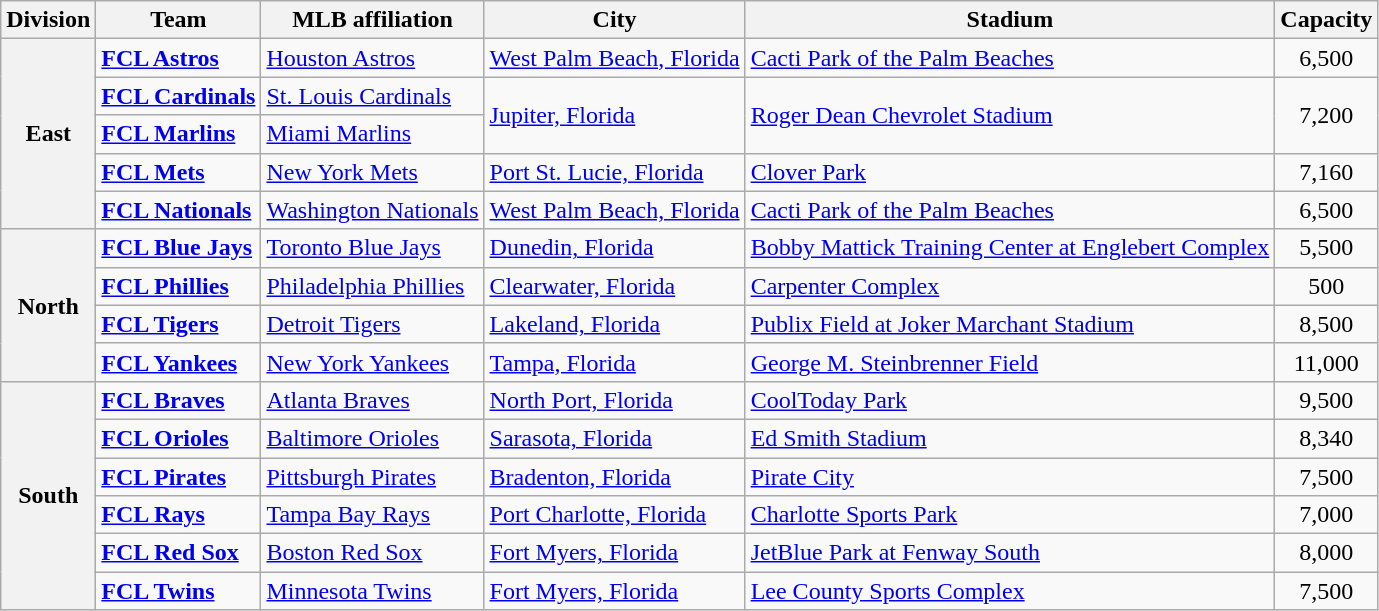<table class="wikitable sortable">
<tr>
<th>Division</th>
<th>Team</th>
<th>MLB affiliation</th>
<th>City</th>
<th>Stadium</th>
<th data-sort-type="number">Capacity</th>
</tr>
<tr>
<th rowspan="5">East</th>
<td><strong><a href='#'>FCL Astros</a></strong></td>
<td><a href='#'>Houston Astros</a></td>
<td><a href='#'>West Palm Beach, Florida</a></td>
<td><a href='#'>Cacti Park of the Palm Beaches</a></td>
<td align="center">6,500</td>
</tr>
<tr>
<td><strong><a href='#'>FCL Cardinals</a></strong></td>
<td><a href='#'>St. Louis Cardinals</a></td>
<td rowspan=2><a href='#'>Jupiter, Florida</a></td>
<td rowspan=2><a href='#'>Roger Dean Chevrolet Stadium</a></td>
<td rowspan=2 align="center">7,200</td>
</tr>
<tr>
<td><strong><a href='#'>FCL Marlins</a></strong></td>
<td><a href='#'>Miami Marlins</a><br></td>
</tr>
<tr>
<td><strong><a href='#'>FCL Mets</a></strong></td>
<td><a href='#'>New York Mets</a></td>
<td><a href='#'>Port St. Lucie, Florida</a></td>
<td><a href='#'>Clover Park</a></td>
<td align="center">7,160</td>
</tr>
<tr>
<td><strong><a href='#'>FCL Nationals</a></strong></td>
<td><a href='#'>Washington Nationals</a></td>
<td><a href='#'>West Palm Beach, Florida</a></td>
<td><a href='#'>Cacti Park of the Palm Beaches</a></td>
<td align="center">6,500</td>
</tr>
<tr>
<th rowspan="4">North</th>
<td><strong><a href='#'>FCL Blue Jays</a></strong></td>
<td><a href='#'>Toronto Blue Jays</a></td>
<td><a href='#'>Dunedin, Florida</a></td>
<td><a href='#'>Bobby Mattick Training Center at Englebert Complex</a></td>
<td align="center">5,500</td>
</tr>
<tr>
<td><strong><a href='#'>FCL Phillies</a></strong></td>
<td><a href='#'>Philadelphia Phillies</a></td>
<td><a href='#'>Clearwater, Florida</a></td>
<td><a href='#'>Carpenter Complex</a></td>
<td align="center">500</td>
</tr>
<tr>
<td><strong><a href='#'>FCL Tigers</a></strong></td>
<td><a href='#'>Detroit Tigers</a></td>
<td><a href='#'>Lakeland, Florida</a></td>
<td><a href='#'>Publix Field at Joker Marchant Stadium</a></td>
<td align="center">8,500</td>
</tr>
<tr>
<td><strong><a href='#'>FCL Yankees</a></strong></td>
<td><a href='#'>New York Yankees</a></td>
<td><a href='#'>Tampa, Florida</a></td>
<td><a href='#'>George M. Steinbrenner Field</a></td>
<td align="center">11,000</td>
</tr>
<tr>
<th rowspan="6">South</th>
<td><strong><a href='#'>FCL Braves</a></strong></td>
<td><a href='#'>Atlanta Braves</a></td>
<td><a href='#'>North Port, Florida</a></td>
<td><a href='#'>CoolToday Park</a></td>
<td align="center">9,500</td>
</tr>
<tr>
<td><strong><a href='#'>FCL Orioles</a></strong></td>
<td><a href='#'>Baltimore Orioles</a></td>
<td><a href='#'>Sarasota, Florida</a></td>
<td><a href='#'>Ed Smith Stadium</a></td>
<td align="center">8,340</td>
</tr>
<tr>
<td><strong><a href='#'>FCL Pirates</a></strong></td>
<td><a href='#'>Pittsburgh Pirates</a></td>
<td><a href='#'>Bradenton, Florida</a></td>
<td><a href='#'>Pirate City</a></td>
<td align="center">7,500</td>
</tr>
<tr>
<td><strong><a href='#'>FCL Rays</a></strong></td>
<td><a href='#'>Tampa Bay Rays</a></td>
<td><a href='#'>Port Charlotte, Florida</a></td>
<td><a href='#'>Charlotte Sports Park</a></td>
<td align="center">7,000</td>
</tr>
<tr>
<td><strong><a href='#'>FCL Red Sox</a></strong></td>
<td><a href='#'>Boston Red Sox</a></td>
<td><a href='#'>Fort Myers, Florida</a></td>
<td><a href='#'>JetBlue Park at Fenway South</a></td>
<td align="center">8,000</td>
</tr>
<tr>
<td><strong><a href='#'>FCL Twins</a></strong></td>
<td><a href='#'>Minnesota Twins</a></td>
<td><a href='#'>Fort Myers, Florida</a></td>
<td><a href='#'>Lee County Sports Complex</a></td>
<td align="center">7,500</td>
</tr>
</table>
